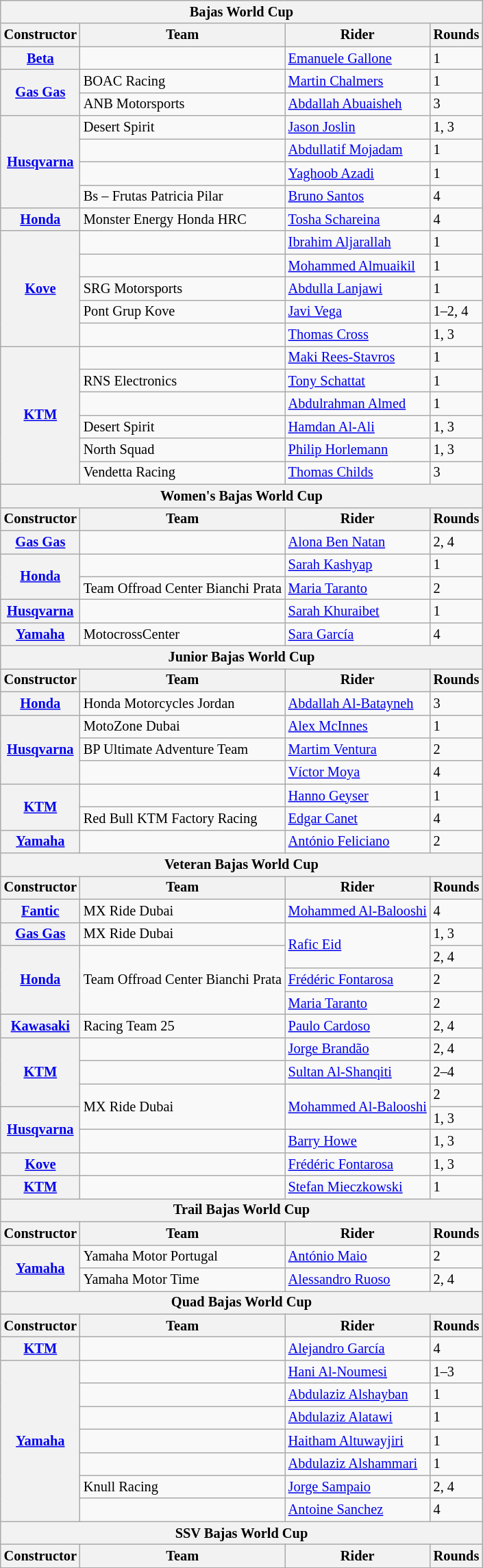<table class="wikitable" style="font-size: 85%">
<tr>
<th colspan=4>Bajas World Cup</th>
</tr>
<tr>
<th>Constructor</th>
<th>Team</th>
<th>Rider</th>
<th>Rounds</th>
</tr>
<tr>
<th> <a href='#'>Beta</a></th>
<td></td>
<td> <a href='#'>Emanuele Gallone</a></td>
<td>1</td>
</tr>
<tr>
<th rowspan=2> <a href='#'>Gas Gas</a></th>
<td>BOAC Racing</td>
<td> <a href='#'>Martin Chalmers</a></td>
<td>1</td>
</tr>
<tr>
<td>ANB Motorsports</td>
<td> <a href='#'>Abdallah Abuaisheh</a></td>
<td>3</td>
</tr>
<tr>
<th rowspan=4> <a href='#'>Husqvarna</a></th>
<td>Desert Spirit</td>
<td> <a href='#'>Jason Joslin</a></td>
<td>1, 3</td>
</tr>
<tr>
<td></td>
<td> <a href='#'>Abdullatif Mojadam</a></td>
<td>1</td>
</tr>
<tr>
<td></td>
<td> <a href='#'>Yaghoob Azadi</a></td>
<td>1</td>
</tr>
<tr>
<td>Bs – Frutas Patricia Pilar</td>
<td> <a href='#'>Bruno Santos</a></td>
<td>4</td>
</tr>
<tr>
<th> <a href='#'>Honda</a></th>
<td>Monster Energy Honda HRC</td>
<td> <a href='#'>Tosha Schareina</a></td>
<td>4</td>
</tr>
<tr>
<th rowspan=5> <a href='#'>Kove</a></th>
<td></td>
<td> <a href='#'>Ibrahim Aljarallah</a></td>
<td>1</td>
</tr>
<tr>
<td></td>
<td> <a href='#'>Mohammed Almuaikil</a></td>
<td>1</td>
</tr>
<tr>
<td>SRG Motorsports</td>
<td> <a href='#'>Abdulla Lanjawi</a></td>
<td>1</td>
</tr>
<tr>
<td>Pont Grup Kove</td>
<td> <a href='#'>Javi Vega</a></td>
<td>1–2, 4</td>
</tr>
<tr>
<td></td>
<td> <a href='#'>Thomas Cross</a></td>
<td>1, 3</td>
</tr>
<tr>
<th rowspan=6> <a href='#'>KTM</a></th>
<td></td>
<td> <a href='#'>Maki Rees-Stavros</a></td>
<td>1</td>
</tr>
<tr>
<td>RNS Electronics</td>
<td> <a href='#'>Tony Schattat</a></td>
<td>1</td>
</tr>
<tr>
<td></td>
<td> <a href='#'>Abdulrahman Almed</a></td>
<td>1</td>
</tr>
<tr>
<td>Desert Spirit</td>
<td> <a href='#'>Hamdan Al-Ali</a></td>
<td>1, 3</td>
</tr>
<tr>
<td>North Squad</td>
<td> <a href='#'>Philip Horlemann</a></td>
<td>1, 3</td>
</tr>
<tr>
<td>Vendetta Racing</td>
<td> <a href='#'>Thomas Childs</a></td>
<td>3</td>
</tr>
<tr>
<th colspan=4>Women's Bajas World Cup</th>
</tr>
<tr>
<th>Constructor</th>
<th>Team</th>
<th>Rider</th>
<th>Rounds</th>
</tr>
<tr>
<th> <a href='#'>Gas Gas</a></th>
<td></td>
<td> <a href='#'>Alona Ben Natan</a></td>
<td>2, 4</td>
</tr>
<tr>
<th rowspan=2> <a href='#'>Honda</a></th>
<td></td>
<td> <a href='#'>Sarah Kashyap</a></td>
<td>1</td>
</tr>
<tr>
<td>Team Offroad Center Bianchi Prata</td>
<td> <a href='#'>Maria Taranto</a></td>
<td>2</td>
</tr>
<tr>
<th> <a href='#'>Husqvarna</a></th>
<td></td>
<td> <a href='#'>Sarah Khuraibet</a></td>
<td>1</td>
</tr>
<tr>
<th> <a href='#'>Yamaha</a></th>
<td>MotocrossCenter</td>
<td> <a href='#'>Sara García</a></td>
<td>4</td>
</tr>
<tr>
<th colspan=5>Junior Bajas World Cup</th>
</tr>
<tr>
<th>Constructor</th>
<th>Team</th>
<th>Rider</th>
<th>Rounds</th>
</tr>
<tr>
<th> <a href='#'>Honda</a></th>
<td>Honda Motorcycles Jordan</td>
<td> <a href='#'>Abdallah Al-Batayneh</a></td>
<td>3</td>
</tr>
<tr>
<th rowspan=3> <a href='#'>Husqvarna</a></th>
<td>MotoZone Dubai</td>
<td> <a href='#'>Alex McInnes</a></td>
<td>1</td>
</tr>
<tr>
<td>BP Ultimate Adventure Team</td>
<td> <a href='#'>Martim Ventura</a></td>
<td>2</td>
</tr>
<tr>
<td></td>
<td> <a href='#'>Víctor Moya</a></td>
<td>4</td>
</tr>
<tr>
<th rowspan=2> <a href='#'>KTM</a></th>
<td></td>
<td> <a href='#'>Hanno Geyser</a></td>
<td>1</td>
</tr>
<tr>
<td>Red Bull KTM Factory Racing</td>
<td> <a href='#'>Edgar Canet</a></td>
<td>4</td>
</tr>
<tr>
<th> <a href='#'>Yamaha</a></th>
<td></td>
<td> <a href='#'>António Feliciano</a></td>
<td>2</td>
</tr>
<tr>
<th colspan=4>Veteran Bajas World Cup</th>
</tr>
<tr>
<th>Constructor</th>
<th>Team</th>
<th>Rider</th>
<th>Rounds</th>
</tr>
<tr>
<th> <a href='#'>Fantic</a></th>
<td>MX Ride Dubai</td>
<td> <a href='#'>Mohammed Al-Balooshi</a></td>
<td>4</td>
</tr>
<tr>
<th> <a href='#'>Gas Gas</a></th>
<td>MX Ride Dubai</td>
<td rowspan=2> <a href='#'>Rafic Eid</a></td>
<td>1, 3</td>
</tr>
<tr>
<th rowspan=3> <a href='#'>Honda</a></th>
<td rowspan=3>Team Offroad Center Bianchi Prata</td>
<td>2, 4</td>
</tr>
<tr>
<td> <a href='#'>Frédéric Fontarosa</a></td>
<td>2</td>
</tr>
<tr>
<td> <a href='#'>Maria Taranto</a></td>
<td>2</td>
</tr>
<tr>
<th> <a href='#'>Kawasaki</a></th>
<td>Racing Team 25</td>
<td> <a href='#'>Paulo Cardoso</a></td>
<td>2, 4</td>
</tr>
<tr>
<th rowspan=3> <a href='#'>KTM</a></th>
<td></td>
<td> <a href='#'>Jorge Brandão</a></td>
<td>2, 4</td>
</tr>
<tr>
<td></td>
<td> <a href='#'>Sultan Al-Shanqiti</a></td>
<td>2–4</td>
</tr>
<tr>
<td rowspan=2>MX Ride Dubai</td>
<td rowspan=2> <a href='#'>Mohammed Al-Balooshi</a></td>
<td>2</td>
</tr>
<tr>
<th rowspan=2> <a href='#'>Husqvarna</a></th>
<td>1, 3</td>
</tr>
<tr>
<td></td>
<td> <a href='#'>Barry Howe</a></td>
<td>1, 3</td>
</tr>
<tr>
<th> <a href='#'>Kove</a></th>
<td></td>
<td> <a href='#'>Frédéric Fontarosa</a></td>
<td>1, 3</td>
</tr>
<tr>
<th> <a href='#'>KTM</a></th>
<td></td>
<td> <a href='#'>Stefan Mieczkowski</a></td>
<td>1</td>
</tr>
<tr>
<th colspan=4>Trail Bajas World Cup</th>
</tr>
<tr>
<th>Constructor</th>
<th>Team</th>
<th>Rider</th>
<th>Rounds</th>
</tr>
<tr>
<th rowspan=2> <a href='#'>Yamaha</a></th>
<td>Yamaha Motor Portugal</td>
<td> <a href='#'>António Maio</a></td>
<td>2</td>
</tr>
<tr>
<td>Yamaha Motor Time</td>
<td> <a href='#'>Alessandro Ruoso</a></td>
<td>2, 4</td>
</tr>
<tr>
<th colspan=4>Quad Bajas World Cup</th>
</tr>
<tr>
<th>Constructor</th>
<th>Team</th>
<th>Rider</th>
<th>Rounds</th>
</tr>
<tr>
<th> <a href='#'>KTM</a></th>
<td></td>
<td> <a href='#'>Alejandro García</a></td>
<td>4</td>
</tr>
<tr>
<th rowspan=7> <a href='#'>Yamaha</a></th>
<td></td>
<td> <a href='#'>Hani Al-Noumesi</a></td>
<td>1–3</td>
</tr>
<tr>
<td></td>
<td> <a href='#'>Abdulaziz Alshayban</a></td>
<td>1</td>
</tr>
<tr>
<td></td>
<td> <a href='#'>Abdulaziz Alatawi</a></td>
<td>1</td>
</tr>
<tr>
<td></td>
<td> <a href='#'>Haitham Altuwayjiri</a></td>
<td>1</td>
</tr>
<tr>
<td></td>
<td> <a href='#'>Abdulaziz Alshammari</a></td>
<td>1</td>
</tr>
<tr>
<td>Knull Racing</td>
<td> <a href='#'>Jorge Sampaio</a></td>
<td>2, 4</td>
</tr>
<tr>
<td></td>
<td> <a href='#'>Antoine Sanchez</a></td>
<td>4</td>
</tr>
<tr>
<th colspan=4>SSV Bajas World Cup</th>
</tr>
<tr>
<th>Constructor</th>
<th>Team</th>
<th>Rider</th>
<th>Rounds</th>
</tr>
<tr>
</tr>
</table>
